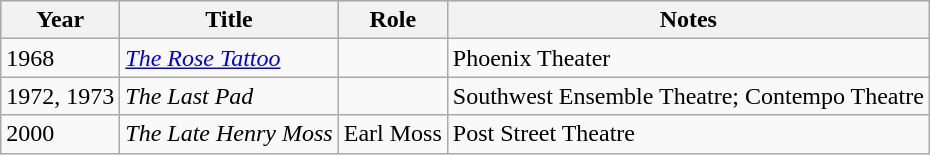<table class="wikitable sortable">
<tr style="background:#b0c4de; text-align:center;">
<th>Year</th>
<th>Title</th>
<th>Role</th>
<th>Notes</th>
</tr>
<tr>
<td>1968</td>
<td><em><a href='#'>The Rose Tattoo</a></em></td>
<td></td>
<td>Phoenix Theater</td>
</tr>
<tr>
<td>1972, 1973</td>
<td><em>The Last Pad</em></td>
<td></td>
<td>Southwest Ensemble Theatre; Contempo Theatre</td>
</tr>
<tr>
<td>2000</td>
<td><em>The Late Henry Moss</em></td>
<td>Earl Moss</td>
<td>Post Street Theatre</td>
</tr>
</table>
